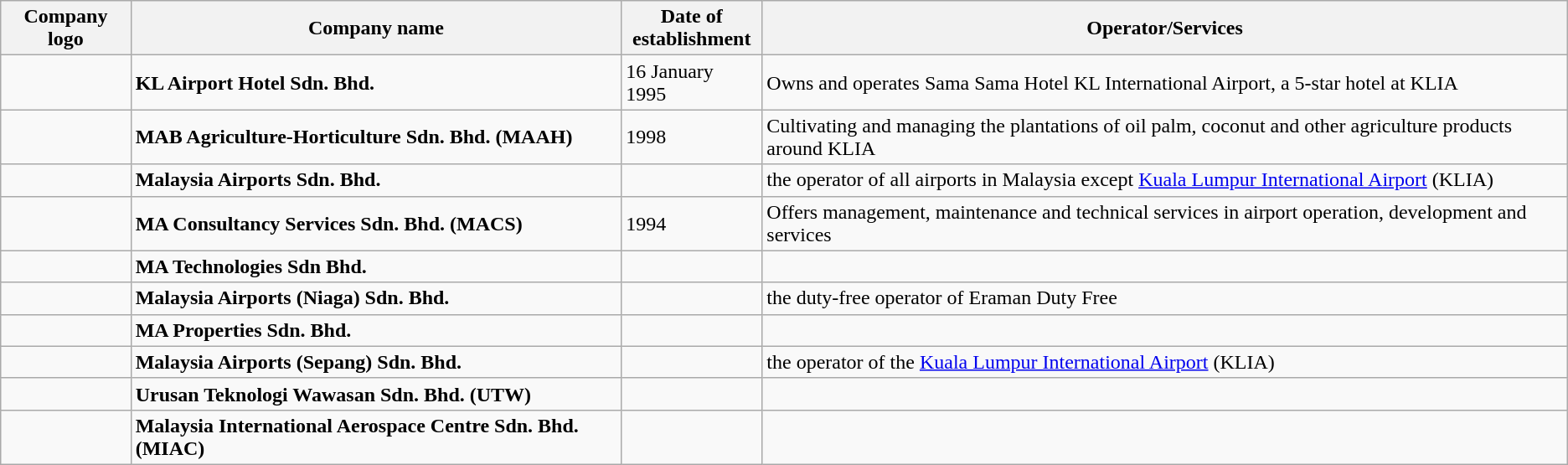<table class="wikitable">
<tr>
<th>Company logo</th>
<th>Company name</th>
<th>Date of<br>establishment</th>
<th>Operator/Services</th>
</tr>
<tr>
<td></td>
<td><strong>KL Airport Hotel Sdn. Bhd.</strong></td>
<td>16 January 1995</td>
<td>Owns and operates Sama Sama Hotel KL International Airport, a 5-star hotel at KLIA</td>
</tr>
<tr>
<td></td>
<td><strong>MAB Agriculture-Horticulture Sdn. Bhd. (MAAH)</strong></td>
<td>1998</td>
<td>Cultivating and managing the plantations of oil palm, coconut and other agriculture products around KLIA</td>
</tr>
<tr>
<td></td>
<td><strong>Malaysia Airports Sdn. Bhd.</strong></td>
<td></td>
<td>the operator of all airports in Malaysia except <a href='#'>Kuala Lumpur International Airport</a> (KLIA)</td>
</tr>
<tr>
<td></td>
<td><strong>MA Consultancy Services Sdn. Bhd. (MACS)</strong></td>
<td>1994</td>
<td>Offers management, maintenance and technical services in airport operation, development and services</td>
</tr>
<tr>
<td></td>
<td><strong>MA Technologies Sdn Bhd.</strong></td>
<td></td>
<td></td>
</tr>
<tr>
<td></td>
<td><strong>Malaysia Airports (Niaga) Sdn. Bhd.</strong></td>
<td></td>
<td>the duty-free operator of Eraman Duty Free</td>
</tr>
<tr>
<td></td>
<td><strong>MA Properties Sdn. Bhd.</strong></td>
<td></td>
<td></td>
</tr>
<tr>
<td></td>
<td><strong>Malaysia Airports (Sepang) Sdn. Bhd.</strong></td>
<td></td>
<td>the operator of the <a href='#'>Kuala Lumpur International Airport</a> (KLIA)</td>
</tr>
<tr>
<td></td>
<td><strong>Urusan Teknologi Wawasan Sdn. Bhd. (UTW)</strong></td>
<td></td>
<td></td>
</tr>
<tr>
<td></td>
<td><strong>Malaysia International Aerospace Centre Sdn. Bhd. (MIAC)</strong></td>
<td></td>
<td></td>
</tr>
</table>
